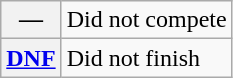<table class="wikitable">
<tr>
<th scope="row">—</th>
<td>Did not compete</td>
</tr>
<tr>
<th scope="row"><a href='#'>DNF</a></th>
<td>Did not finish</td>
</tr>
</table>
